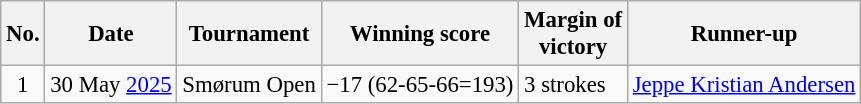<table class="wikitable" style="font-size:95%;">
<tr>
<th>No.</th>
<th>Date</th>
<th>Tournament</th>
<th>Winning score</th>
<th>Margin of<br>victory</th>
<th>Runner-up</th>
</tr>
<tr>
<td align=center>1</td>
<td align=right>30 May <a href='#'>2025</a></td>
<td>Smørum Open</td>
<td>−17 (62-65-66=193)</td>
<td>3 strokes</td>
<td> <a href='#'>Jeppe Kristian Andersen</a></td>
</tr>
</table>
